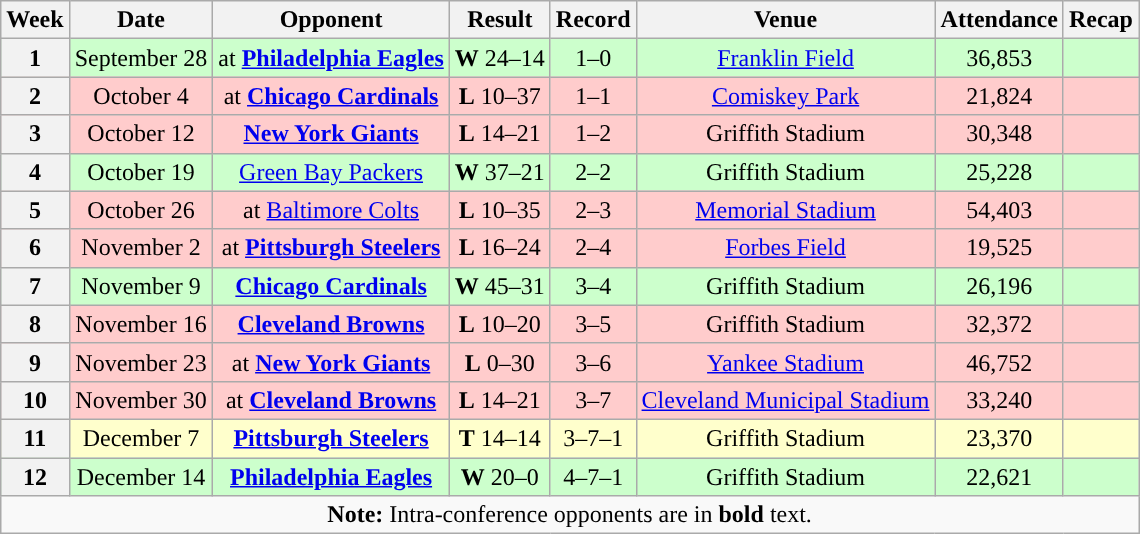<table class="wikitable" style="text-align:center">
<tr>
<th>Week</th>
<th>Date</th>
<th>Opponent</th>
<th>Result</th>
<th>Record</th>
<th>Venue</th>
<th>Attendance</th>
<th>Recap</th>
</tr>
<tr style="background:#cfc">
<th>1</th>
<td>September 28</td>
<td>at <strong><a href='#'>Philadelphia Eagles</a></strong></td>
<td><strong>W</strong> 24–14</td>
<td>1–0</td>
<td><a href='#'>Franklin Field</a></td>
<td>36,853</td>
<td></td>
</tr>
<tr style="background:#fcc">
<th>2</th>
<td>October 4</td>
<td>at <strong><a href='#'>Chicago Cardinals</a></strong></td>
<td><strong>L</strong> 10–37</td>
<td>1–1</td>
<td><a href='#'>Comiskey Park</a></td>
<td>21,824</td>
<td></td>
</tr>
<tr style="background:#fcc">
<th>3</th>
<td>October 12</td>
<td><strong><a href='#'>New York Giants</a></strong></td>
<td><strong>L</strong> 14–21</td>
<td>1–2</td>
<td>Griffith Stadium</td>
<td>30,348</td>
<td></td>
</tr>
<tr style="background:#cfc">
<th>4</th>
<td>October 19</td>
<td><a href='#'>Green Bay Packers</a></td>
<td><strong>W</strong> 37–21</td>
<td>2–2</td>
<td>Griffith Stadium</td>
<td>25,228</td>
<td></td>
</tr>
<tr style="background:#fcc">
<th>5</th>
<td>October 26</td>
<td>at <a href='#'>Baltimore Colts</a></td>
<td><strong>L</strong> 10–35</td>
<td>2–3</td>
<td><a href='#'>Memorial Stadium</a></td>
<td>54,403</td>
<td></td>
</tr>
<tr style="background:#fcc">
<th>6</th>
<td>November 2</td>
<td>at <strong><a href='#'>Pittsburgh Steelers</a></strong></td>
<td><strong>L</strong> 16–24</td>
<td>2–4</td>
<td><a href='#'>Forbes Field</a></td>
<td>19,525</td>
<td></td>
</tr>
<tr style="background:#cfc">
<th>7</th>
<td>November 9</td>
<td><strong><a href='#'>Chicago Cardinals</a></strong></td>
<td><strong>W</strong> 45–31</td>
<td>3–4</td>
<td>Griffith Stadium</td>
<td>26,196</td>
<td></td>
</tr>
<tr style="background:#fcc">
<th>8</th>
<td>November 16</td>
<td><strong><a href='#'>Cleveland Browns</a></strong></td>
<td><strong>L</strong> 10–20</td>
<td>3–5</td>
<td>Griffith Stadium</td>
<td>32,372</td>
<td></td>
</tr>
<tr style="background:#fcc">
<th>9</th>
<td>November 23</td>
<td>at <strong><a href='#'>New York Giants</a></strong></td>
<td><strong>L</strong> 0–30</td>
<td>3–6</td>
<td><a href='#'>Yankee Stadium</a></td>
<td>46,752</td>
<td></td>
</tr>
<tr style="background:#fcc">
<th>10</th>
<td>November 30</td>
<td>at <strong><a href='#'>Cleveland Browns</a></strong></td>
<td><strong>L</strong> 14–21</td>
<td>3–7</td>
<td><a href='#'>Cleveland Municipal Stadium</a></td>
<td>33,240</td>
<td></td>
</tr>
<tr style="background:#ffc">
<th>11</th>
<td>December 7</td>
<td><strong><a href='#'>Pittsburgh Steelers</a></strong></td>
<td><strong>T</strong> 14–14</td>
<td>3–7–1</td>
<td>Griffith Stadium</td>
<td>23,370</td>
<td></td>
</tr>
<tr style="background:#cfc">
<th>12</th>
<td>December 14</td>
<td><strong><a href='#'>Philadelphia Eagles</a></strong></td>
<td><strong>W</strong> 20–0</td>
<td>4–7–1</td>
<td>Griffith Stadium</td>
<td>22,621</td>
<td></td>
</tr>
<tr>
<td colspan="8"><strong>Note:</strong> Intra-conference opponents are in <strong>bold</strong> text.</td>
</tr>
</table>
